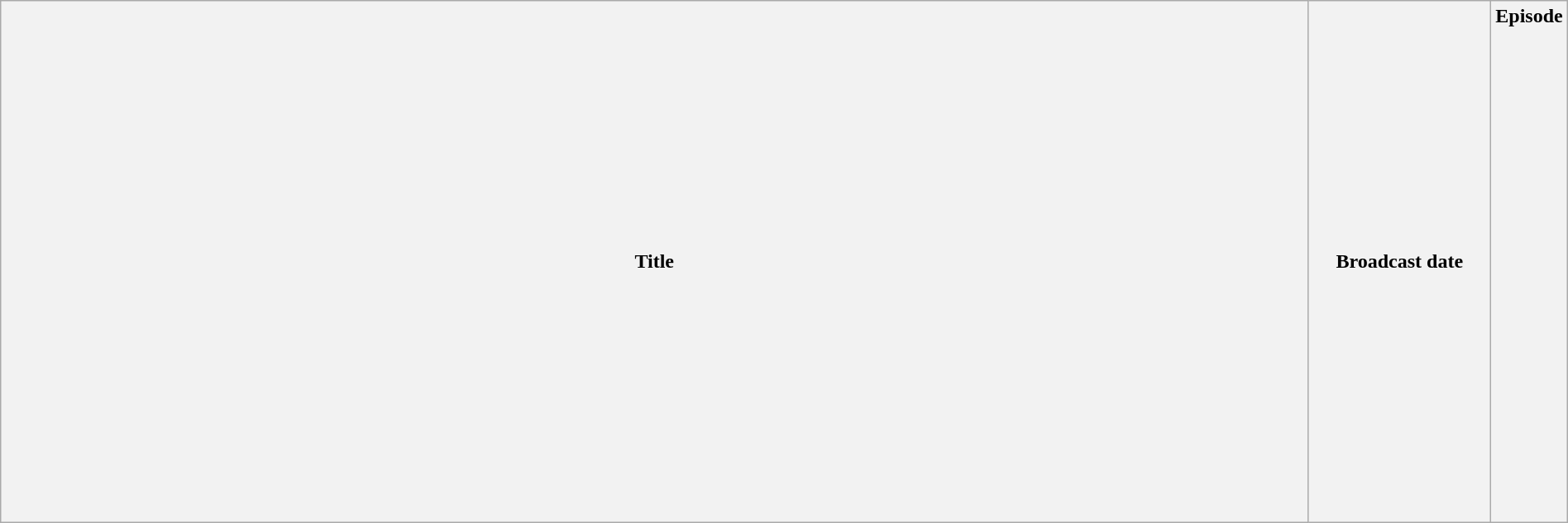<table class="wikitable plainrowheaders" style="width:100%; margin:auto;">
<tr>
<th>Title</th>
<th width="140">Broadcast date</th>
<th width="40">Episode<br><br><br><br><br>
<br><br><br><br><br>

<br><br><br><br><br><br><br><br><br>

<br>
<br><br><br></th>
</tr>
</table>
